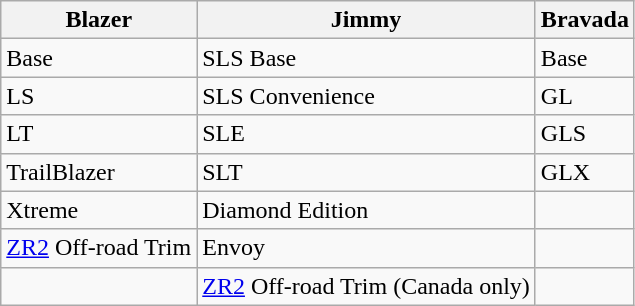<table class="wikitable">
<tr>
<th>Blazer</th>
<th>Jimmy</th>
<th>Bravada</th>
</tr>
<tr>
<td>Base</td>
<td>SLS Base</td>
<td>Base</td>
</tr>
<tr>
<td>LS</td>
<td>SLS Convenience</td>
<td>GL</td>
</tr>
<tr>
<td>LT</td>
<td>SLE</td>
<td>GLS</td>
</tr>
<tr>
<td>TrailBlazer</td>
<td>SLT</td>
<td>GLX</td>
</tr>
<tr>
<td>Xtreme</td>
<td>Diamond Edition</td>
<td></td>
</tr>
<tr>
<td><a href='#'>ZR2</a> Off-road Trim</td>
<td>Envoy</td>
<td></td>
</tr>
<tr>
<td></td>
<td><a href='#'>ZR2</a> Off-road Trim (Canada only)</td>
<td></td>
</tr>
</table>
